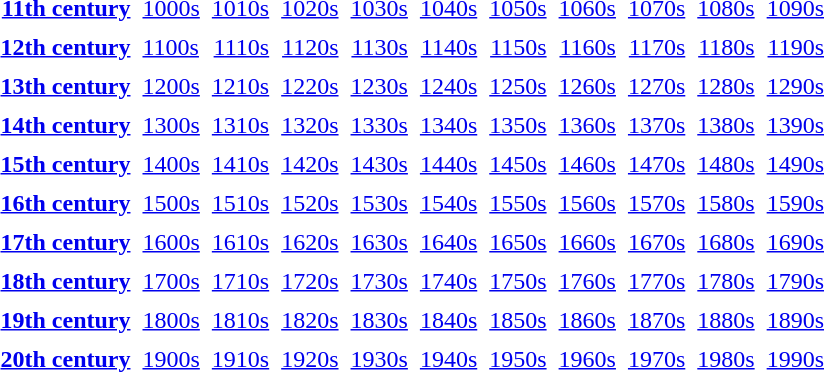<table cellpadding="3" border="0">
<tr ---->
<td align="right"><strong><a href='#'>11th century</a></strong></td>
<td align="left"><a href='#'>1000s</a></td>
<td><a href='#'>1010s</a></td>
<td align="right"><a href='#'>1020s</a></td>
<td align="right"><a href='#'>1030s</a></td>
<td align="right"><a href='#'>1040s</a></td>
<td align="right"><a href='#'>1050s</a></td>
<td align="right"><a href='#'>1060s</a></td>
<td align="right"><a href='#'>1070s</a></td>
<td align="right"><a href='#'>1080s</a></td>
<td align="right"><a href='#'>1090s</a></td>
</tr>
<tr ---->
<td align="right"><strong><a href='#'>12th century</a></strong></td>
<td align="left"><a href='#'>1100s</a></td>
<td align="right"><a href='#'>1110s</a></td>
<td align="right"><a href='#'>1120s</a></td>
<td align="right"><a href='#'>1130s</a></td>
<td align="right"><a href='#'>1140s</a></td>
<td align="right"><a href='#'>1150s</a></td>
<td align="right"><a href='#'>1160s</a></td>
<td align="right"><a href='#'>1170s</a></td>
<td align="right"><a href='#'>1180s</a></td>
<td align="right"><a href='#'>1190s</a></td>
</tr>
<tr ---->
<td align="right"><strong><a href='#'>13th century</a></strong></td>
<td align="left"><a href='#'>1200s</a></td>
<td align="right"><a href='#'>1210s</a></td>
<td align="right"><a href='#'>1220s</a></td>
<td align="right"><a href='#'>1230s</a></td>
<td align="right"><a href='#'>1240s</a></td>
<td align="right"><a href='#'>1250s</a></td>
<td align="right"><a href='#'>1260s</a></td>
<td align="right"><a href='#'>1270s</a></td>
<td align="right"><a href='#'>1280s</a></td>
<td align="right"><a href='#'>1290s</a></td>
</tr>
<tr ---->
<td align="right"><strong><a href='#'>14th century</a></strong></td>
<td align="left"><a href='#'>1300s</a></td>
<td align="right"><a href='#'>1310s</a></td>
<td align="right"><a href='#'>1320s</a></td>
<td align="right"><a href='#'>1330s</a></td>
<td align="right"><a href='#'>1340s</a></td>
<td align="right"><a href='#'>1350s</a></td>
<td align="right"><a href='#'>1360s</a></td>
<td align="right"><a href='#'>1370s</a></td>
<td align="right"><a href='#'>1380s</a></td>
<td align="right"><a href='#'>1390s</a></td>
</tr>
<tr ---->
<td align="right"><strong><a href='#'>15th century</a></strong></td>
<td align="left"><a href='#'>1400s</a></td>
<td align="right"><a href='#'>1410s</a></td>
<td align="right"><a href='#'>1420s</a></td>
<td align="right"><a href='#'>1430s</a></td>
<td align="right"><a href='#'>1440s</a></td>
<td align="right"><a href='#'>1450s</a></td>
<td align="right"><a href='#'>1460s</a></td>
<td align="right"><a href='#'>1470s</a></td>
<td align="right"><a href='#'>1480s</a></td>
<td align="right"><a href='#'>1490s</a></td>
</tr>
<tr ---->
<td align="right"><strong><a href='#'>16th century</a></strong></td>
<td align="left"><a href='#'>1500s</a></td>
<td align="right"><a href='#'>1510s</a></td>
<td align="right"><a href='#'>1520s</a></td>
<td align="right"><a href='#'>1530s</a></td>
<td align="right"><a href='#'>1540s</a></td>
<td align="right"><a href='#'>1550s</a></td>
<td align="right"><a href='#'>1560s</a></td>
<td align="right"><a href='#'>1570s</a></td>
<td align="right"><a href='#'>1580s</a></td>
<td align="right"><a href='#'>1590s</a></td>
</tr>
<tr ---->
<td align="right"><strong><a href='#'>17th century</a></strong></td>
<td align="left"><a href='#'>1600s</a></td>
<td align="right"><a href='#'>1610s</a></td>
<td align="right"><a href='#'>1620s</a></td>
<td align="right"><a href='#'>1630s</a></td>
<td align="right"><a href='#'>1640s</a></td>
<td align="right"><a href='#'>1650s</a></td>
<td align="right"><a href='#'>1660s</a></td>
<td align="right"><a href='#'>1670s</a></td>
<td align="right"><a href='#'>1680s</a></td>
<td align="right"><a href='#'>1690s</a></td>
</tr>
<tr ---->
<td align="right"><strong><a href='#'>18th century</a></strong></td>
<td align="left"><a href='#'>1700s</a></td>
<td align="right"><a href='#'>1710s</a></td>
<td align="right"><a href='#'>1720s</a></td>
<td align="right"><a href='#'>1730s</a></td>
<td align="right"><a href='#'>1740s</a></td>
<td align="right"><a href='#'>1750s</a></td>
<td align="right"><a href='#'>1760s</a></td>
<td align="right"><a href='#'>1770s</a></td>
<td align="right"><a href='#'>1780s</a></td>
<td align="right"><a href='#'>1790s</a></td>
</tr>
<tr ---->
<td align="right"><strong><a href='#'>19th century</a></strong></td>
<td align="left"><a href='#'>1800s</a></td>
<td align="right"><a href='#'>1810s</a></td>
<td align="right"><a href='#'>1820s</a></td>
<td align="right"><a href='#'>1830s</a></td>
<td align="right"><a href='#'>1840s</a></td>
<td align="right"><a href='#'>1850s</a></td>
<td align="right"><a href='#'>1860s</a></td>
<td align="right"><a href='#'>1870s</a></td>
<td align="right"><a href='#'>1880s</a></td>
<td align="right"><a href='#'>1890s</a></td>
</tr>
<tr ---->
<td align="right"><strong><a href='#'>20th century</a></strong></td>
<td align="left"><a href='#'>1900s</a></td>
<td align="right"><a href='#'>1910s</a></td>
<td align="right"><a href='#'>1920s</a></td>
<td align="right"><a href='#'>1930s</a></td>
<td align="right"><a href='#'>1940s</a></td>
<td align="right"><a href='#'>1950s</a></td>
<td align="right"><a href='#'>1960s</a></td>
<td align="right"><a href='#'>1970s</a></td>
<td align="right"><a href='#'>1980s</a></td>
<td align="right"><a href='#'>1990s</a></td>
</tr>
</table>
